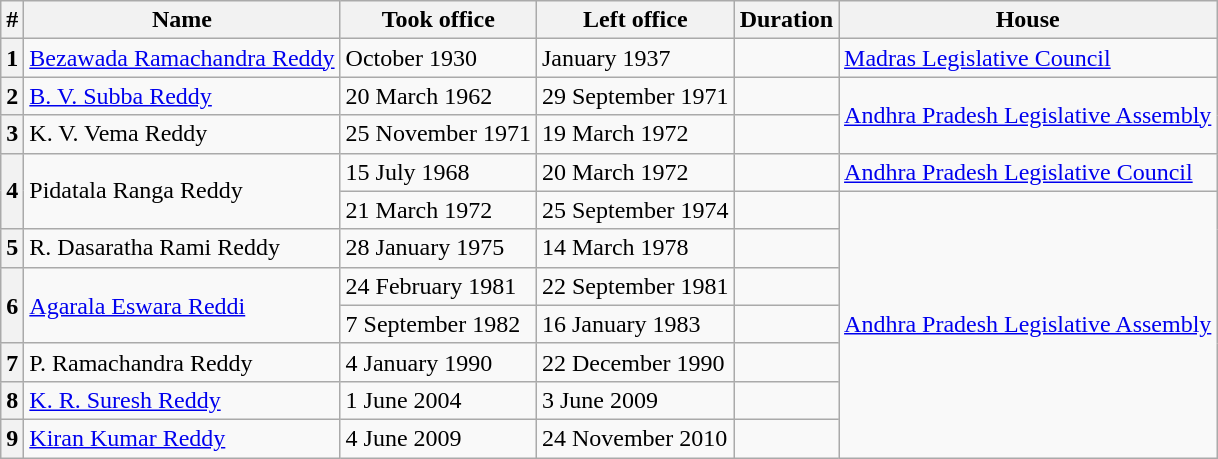<table class="wikitable  sortable">
<tr>
<th>#</th>
<th>Name</th>
<th>Took office</th>
<th>Left office</th>
<th>Duration</th>
<th>House</th>
</tr>
<tr>
<th>1</th>
<td><a href='#'>Bezawada Ramachandra Reddy</a></td>
<td>October 1930</td>
<td>January 1937</td>
<td><strong></strong></td>
<td><a href='#'>Madras Legislative Council</a></td>
</tr>
<tr>
<th>2</th>
<td><a href='#'>B. V. Subba Reddy</a></td>
<td>20 March 1962</td>
<td>29 September 1971</td>
<td><strong></strong></td>
<td rowspan=2><a href='#'>Andhra Pradesh Legislative Assembly</a></td>
</tr>
<tr>
<th>3</th>
<td>K. V. Vema Reddy</td>
<td>25 November 1971</td>
<td>19 March 1972</td>
<td><strong></strong></td>
</tr>
<tr>
<th rowspan="2">4</th>
<td rowspan="2">Pidatala Ranga Reddy</td>
<td>15 July 1968</td>
<td>20 March 1972</td>
<td><strong></strong></td>
<td><a href='#'>Andhra Pradesh Legislative Council</a></td>
</tr>
<tr>
<td>21 March 1972</td>
<td>25 September 1974</td>
<td><strong></strong></td>
<td rowspan=7><a href='#'>Andhra Pradesh Legislative Assembly</a></td>
</tr>
<tr>
<th>5</th>
<td>R. Dasaratha Rami Reddy</td>
<td>28 January 1975</td>
<td>14 March 1978</td>
<td><strong></strong></td>
</tr>
<tr>
<th rowspan="2">6</th>
<td rowspan="2"><a href='#'>Agarala Eswara Reddi</a></td>
<td>24 February 1981</td>
<td>22 September 1981</td>
<td><strong></strong></td>
</tr>
<tr>
<td>7 September 1982</td>
<td>16 January 1983</td>
<td><strong></strong></td>
</tr>
<tr>
<th>7</th>
<td>P. Ramachandra Reddy</td>
<td>4 January 1990</td>
<td>22 December 1990</td>
<td><strong></strong></td>
</tr>
<tr>
<th>8</th>
<td><a href='#'>K. R. Suresh Reddy</a></td>
<td>1 June 2004</td>
<td>3 June 2009</td>
<td><strong></strong></td>
</tr>
<tr>
<th>9</th>
<td><a href='#'>Kiran Kumar Reddy</a></td>
<td>4 June 2009</td>
<td>24 November 2010</td>
<td><strong></strong></td>
</tr>
</table>
